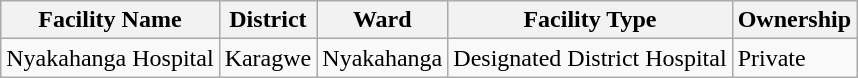<table class="wikitable sortable">
<tr>
<th>Facility Name</th>
<th>District</th>
<th>Ward</th>
<th>Facility Type</th>
<th>Ownership</th>
</tr>
<tr>
<td>Nyakahanga Hospital</td>
<td>Karagwe</td>
<td>Nyakahanga</td>
<td>Designated District Hospital</td>
<td>Private</td>
</tr>
</table>
